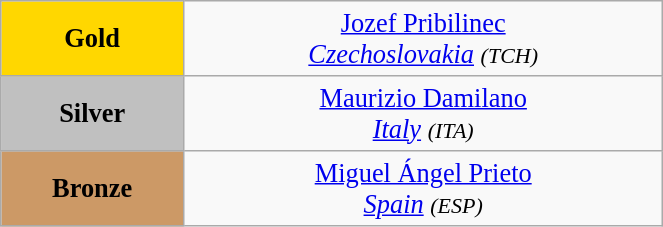<table class="wikitable" style=" text-align:center; font-size:110%;" width="35%">
<tr>
<td bgcolor="gold"><strong>Gold</strong></td>
<td> <a href='#'>Jozef Pribilinec</a><br><em><a href='#'>Czechoslovakia</a> <small>(TCH)</small></em></td>
</tr>
<tr>
<td bgcolor="silver"><strong>Silver</strong></td>
<td> <a href='#'>Maurizio Damilano</a><br><em><a href='#'>Italy</a> <small>(ITA)</small></em></td>
</tr>
<tr>
<td bgcolor="CC9966"><strong>Bronze</strong></td>
<td> <a href='#'>Miguel Ángel Prieto</a><br><em><a href='#'>Spain</a> <small>(ESP)</small></em></td>
</tr>
</table>
